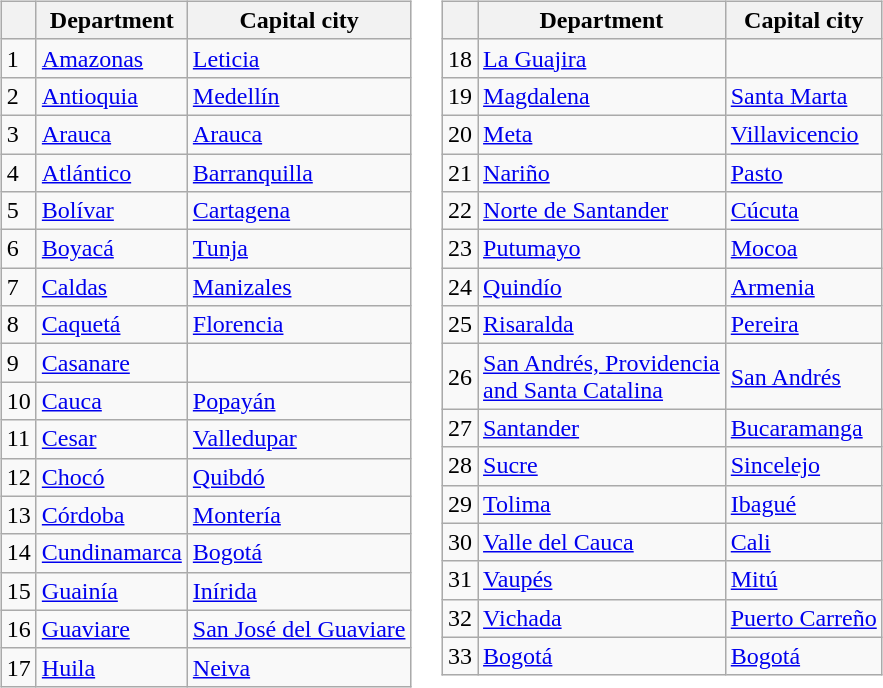<table>
<tr valign="top">
<td><br><table class="wikitable">
<tr>
<th></th>
<th>Department</th>
<th>Capital city</th>
</tr>
<tr>
<td>1</td>
<td> <a href='#'>Amazonas</a></td>
<td><a href='#'>Leticia</a></td>
</tr>
<tr>
<td>2</td>
<td> <a href='#'>Antioquia</a></td>
<td><a href='#'>Medellín</a></td>
</tr>
<tr>
<td>3</td>
<td> <a href='#'>Arauca</a></td>
<td><a href='#'>Arauca</a></td>
</tr>
<tr>
<td>4</td>
<td> <a href='#'>Atlántico</a></td>
<td><a href='#'>Barranquilla</a></td>
</tr>
<tr>
<td>5</td>
<td> <a href='#'>Bolívar</a></td>
<td><a href='#'>Cartagena</a></td>
</tr>
<tr>
<td>6</td>
<td> <a href='#'>Boyacá</a></td>
<td><a href='#'>Tunja</a></td>
</tr>
<tr>
<td>7</td>
<td> <a href='#'>Caldas</a></td>
<td><a href='#'>Manizales</a></td>
</tr>
<tr>
<td>8</td>
<td> <a href='#'>Caquetá</a></td>
<td><a href='#'>Florencia</a></td>
</tr>
<tr>
<td>9</td>
<td> <a href='#'>Casanare</a></td>
<td></td>
</tr>
<tr>
<td>10</td>
<td> <a href='#'>Cauca</a></td>
<td><a href='#'>Popayán</a></td>
</tr>
<tr>
<td>11</td>
<td> <a href='#'>Cesar</a></td>
<td><a href='#'>Valledupar</a></td>
</tr>
<tr>
<td>12</td>
<td> <a href='#'>Chocó</a></td>
<td><a href='#'>Quibdó</a></td>
</tr>
<tr>
<td>13</td>
<td> <a href='#'>Córdoba</a></td>
<td><a href='#'>Montería</a></td>
</tr>
<tr>
<td>14</td>
<td> <a href='#'>Cundinamarca</a></td>
<td><a href='#'>Bogotá</a></td>
</tr>
<tr>
<td>15</td>
<td> <a href='#'>Guainía</a></td>
<td><a href='#'>Inírida</a></td>
</tr>
<tr>
<td>16</td>
<td> <a href='#'>Guaviare</a></td>
<td><a href='#'>San José del Guaviare</a></td>
</tr>
<tr>
<td>17</td>
<td> <a href='#'>Huila</a></td>
<td><a href='#'>Neiva</a></td>
</tr>
</table>
</td>
<td><br><table class="wikitable">
<tr>
<th></th>
<th>Department</th>
<th>Capital city</th>
</tr>
<tr>
<td>18</td>
<td> <a href='#'>La Guajira</a></td>
<td></td>
</tr>
<tr>
<td>19</td>
<td> <a href='#'>Magdalena</a></td>
<td><a href='#'>Santa Marta</a></td>
</tr>
<tr>
<td>20</td>
<td> <a href='#'>Meta</a></td>
<td><a href='#'>Villavicencio</a></td>
</tr>
<tr>
<td>21</td>
<td> <a href='#'>Nariño</a></td>
<td><a href='#'>Pasto</a></td>
</tr>
<tr>
<td>22</td>
<td> <a href='#'>Norte de Santander</a></td>
<td><a href='#'>Cúcuta</a></td>
</tr>
<tr>
<td>23</td>
<td> <a href='#'>Putumayo</a></td>
<td><a href='#'>Mocoa</a></td>
</tr>
<tr>
<td>24</td>
<td> <a href='#'>Quindío</a></td>
<td><a href='#'>Armenia</a></td>
</tr>
<tr>
<td>25</td>
<td> <a href='#'>Risaralda</a></td>
<td><a href='#'>Pereira</a></td>
</tr>
<tr>
<td>26</td>
<td> <a href='#'>San Andrés, Providencia<br>and Santa Catalina</a></td>
<td><a href='#'>San Andrés</a></td>
</tr>
<tr>
<td>27</td>
<td> <a href='#'>Santander</a></td>
<td><a href='#'>Bucaramanga</a></td>
</tr>
<tr>
<td>28</td>
<td> <a href='#'>Sucre</a></td>
<td><a href='#'>Sincelejo</a></td>
</tr>
<tr>
<td>29</td>
<td> <a href='#'>Tolima</a></td>
<td><a href='#'>Ibagué</a></td>
</tr>
<tr>
<td>30</td>
<td> <a href='#'>Valle del Cauca</a></td>
<td><a href='#'>Cali</a></td>
</tr>
<tr>
<td>31</td>
<td> <a href='#'>Vaupés</a></td>
<td><a href='#'>Mitú</a></td>
</tr>
<tr>
<td>32</td>
<td> <a href='#'>Vichada</a></td>
<td><a href='#'>Puerto Carreño</a></td>
</tr>
<tr>
<td>33</td>
<td> <a href='#'>Bogotá</a></td>
<td><a href='#'>Bogotá</a></td>
</tr>
</table>
</td>
</tr>
</table>
